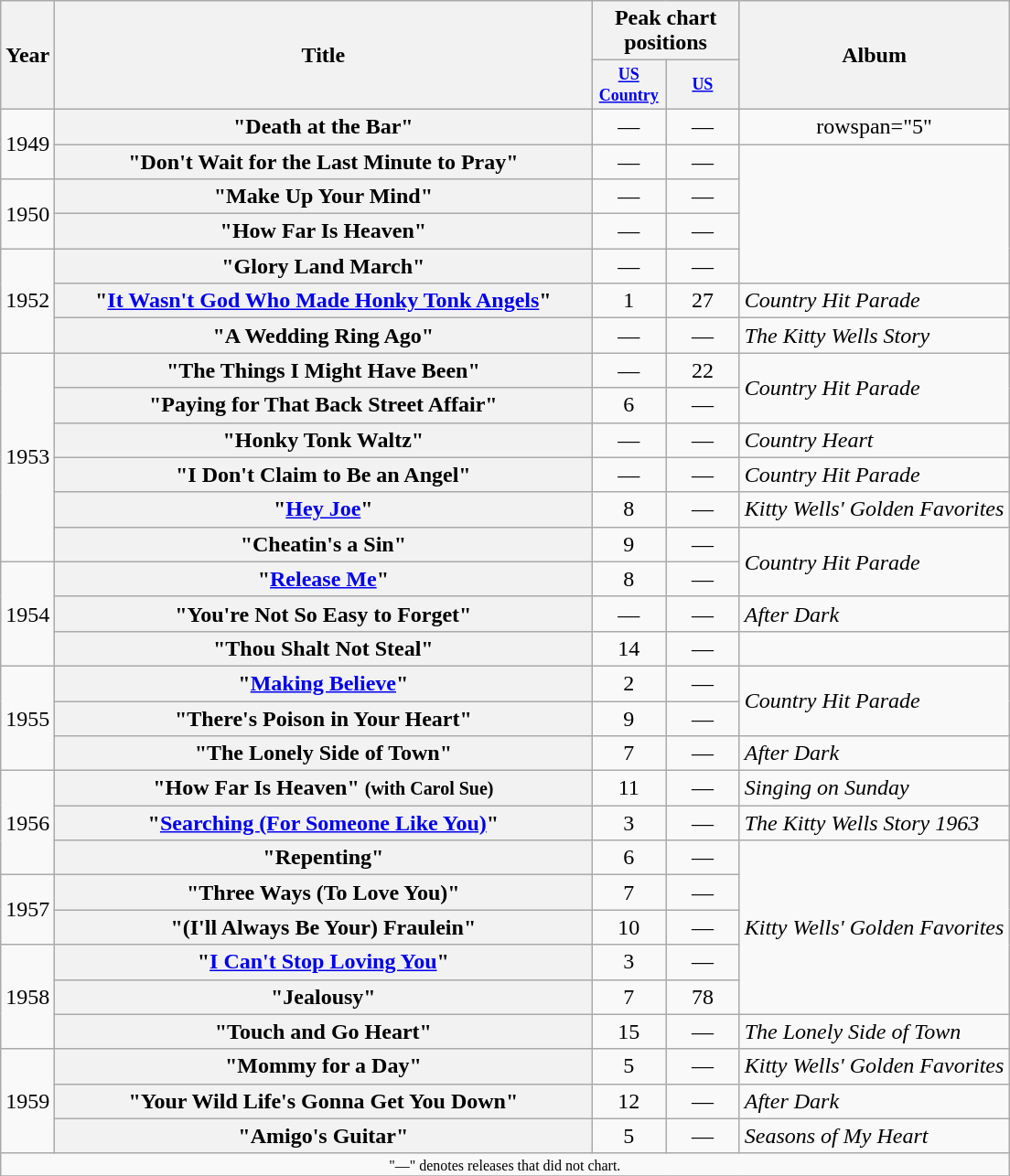<table class="wikitable plainrowheaders" style="text-align:center;">
<tr>
<th scope="col" rowspan="2">Year</th>
<th scope="col" rowspan="2" style="width:24em;">Title</th>
<th scope="col" colspan="2">Peak chart positions</th>
<th scope="col" rowspan="2">Album</th>
</tr>
<tr>
<th scope="col" style="width:4em;font-size:75%;"><a href='#'>US Country</a><br></th>
<th scope="col" style="width:4em;font-size:75%;"><a href='#'>US</a><br></th>
</tr>
<tr>
<td rowspan="2">1949</td>
<th scope="row">"Death at the Bar"</th>
<td>—</td>
<td>—</td>
<td>rowspan="5" </td>
</tr>
<tr>
<th scope="row">"Don't Wait for the Last Minute to Pray"</th>
<td>—</td>
<td>—</td>
</tr>
<tr>
<td rowspan="2">1950</td>
<th scope="row">"Make Up Your Mind"</th>
<td>—</td>
<td>—</td>
</tr>
<tr>
<th scope="row">"How Far Is Heaven"</th>
<td>—</td>
<td>—</td>
</tr>
<tr>
<td rowspan="3">1952</td>
<th scope="row">"Glory Land March"</th>
<td>—</td>
<td>—</td>
</tr>
<tr>
<th scope="row">"<a href='#'>It Wasn't God Who Made Honky Tonk Angels</a>"</th>
<td>1</td>
<td>27</td>
<td align="left"><em>Country Hit Parade</em></td>
</tr>
<tr>
<th scope="row">"A Wedding Ring Ago"</th>
<td>—</td>
<td>—</td>
<td align="left"><em>The Kitty Wells Story</em></td>
</tr>
<tr>
<td rowspan="6">1953</td>
<th scope="row">"The Things I Might Have Been"</th>
<td>—</td>
<td>22</td>
<td align="left" rowspan="2"><em>Country Hit Parade</em></td>
</tr>
<tr>
<th scope="row">"Paying for That Back Street Affair"</th>
<td>6</td>
<td>—</td>
</tr>
<tr>
<th scope="row">"Honky Tonk Waltz"</th>
<td>—</td>
<td>—</td>
<td align="left"><em>Country Heart</em></td>
</tr>
<tr>
<th scope="row">"I Don't Claim to Be an Angel"</th>
<td>—</td>
<td>—</td>
<td align="left"><em>Country Hit Parade</em></td>
</tr>
<tr>
<th scope="row">"<a href='#'>Hey Joe</a>"</th>
<td>8</td>
<td>—</td>
<td align="left"><em>Kitty Wells' Golden Favorites</em></td>
</tr>
<tr>
<th scope="row">"Cheatin's a Sin"</th>
<td>9</td>
<td>—</td>
<td align="left" rowspan="2"><em>Country Hit Parade</em></td>
</tr>
<tr>
<td rowspan="3">1954</td>
<th scope="row">"<a href='#'>Release Me</a>"</th>
<td>8</td>
<td>—</td>
</tr>
<tr>
<th scope="row">"You're Not So Easy to Forget"</th>
<td>—</td>
<td>—</td>
<td align="left"><em>After Dark</em></td>
</tr>
<tr>
<th scope="row">"Thou Shalt Not Steal"</th>
<td>14</td>
<td>—</td>
<td></td>
</tr>
<tr>
<td rowspan="3">1955</td>
<th scope="row">"<a href='#'>Making Believe</a>"</th>
<td>2</td>
<td>—</td>
<td align="left" rowspan="2"><em>Country Hit Parade</em></td>
</tr>
<tr>
<th scope="row">"There's Poison in Your Heart"</th>
<td>9</td>
<td>—</td>
</tr>
<tr>
<th scope="row">"The Lonely Side of Town"</th>
<td>7</td>
<td>—</td>
<td align="left"><em>After Dark</em></td>
</tr>
<tr>
<td rowspan="3">1956</td>
<th scope="row">"How Far Is Heaven" <small>(with Carol Sue)</small></th>
<td>11</td>
<td>—</td>
<td align="left"><em>Singing on Sunday</em></td>
</tr>
<tr>
<th scope="row">"<a href='#'>Searching (For Someone Like You)</a>"</th>
<td>3</td>
<td>—</td>
<td align="left"><em>The Kitty Wells Story 1963</em></td>
</tr>
<tr>
<th scope="row">"Repenting"</th>
<td>6</td>
<td>—</td>
<td align="left" rowspan="5"><em>Kitty Wells' Golden Favorites</em></td>
</tr>
<tr>
<td rowspan="2">1957</td>
<th scope="row">"Three Ways (To Love You)"</th>
<td>7</td>
<td>—</td>
</tr>
<tr>
<th scope="row">"(I'll Always Be Your) Fraulein"</th>
<td>10</td>
<td>—</td>
</tr>
<tr>
<td rowspan="3">1958</td>
<th scope="row">"<a href='#'>I Can't Stop Loving You</a>"</th>
<td>3</td>
<td>—</td>
</tr>
<tr>
<th scope="row">"Jealousy"</th>
<td>7</td>
<td>78</td>
</tr>
<tr>
<th scope="row">"Touch and Go Heart"</th>
<td>15</td>
<td>—</td>
<td align="left"><em>The Lonely Side of Town</em></td>
</tr>
<tr>
<td rowspan="3">1959</td>
<th scope="row">"Mommy for a Day"</th>
<td>5</td>
<td>—</td>
<td align="left"><em>Kitty Wells' Golden Favorites</em></td>
</tr>
<tr>
<th scope="row">"Your Wild Life's Gonna Get You Down"</th>
<td>12</td>
<td>—</td>
<td align="left"><em>After Dark</em></td>
</tr>
<tr>
<th scope="row">"Amigo's Guitar"</th>
<td>5</td>
<td>—</td>
<td align="left"><em>Seasons of My Heart</em></td>
</tr>
<tr>
<td align="center" colspan="10" style="font-size: 8pt">"—" denotes releases that did not chart.</td>
</tr>
<tr>
</tr>
</table>
